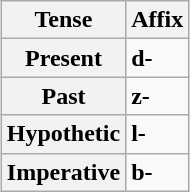<table class="wikitable" style="margin: 1em auto 1em auto">
<tr>
<th align="center">Tense</th>
<th align="center">Affix</th>
</tr>
<tr>
<th>Present</th>
<td><strong>d-</strong></td>
</tr>
<tr>
<th>Past</th>
<td><strong>z-</strong></td>
</tr>
<tr>
<th>Hypothetic</th>
<td><strong>l-</strong></td>
</tr>
<tr>
<th>Imperative</th>
<td><strong>b-</strong></td>
</tr>
</table>
